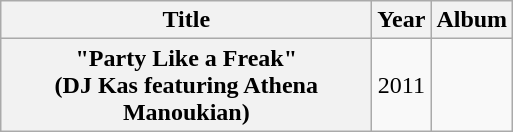<table class="wikitable plainrowheaders" style="text-align:center;">
<tr>
<th scope="col" style="width:15em;">Title</th>
<th scope="col" style="width:1em;">Year</th>
<th scope="col">Album</th>
</tr>
<tr>
<th scope="row">"Party Like a Freak"<br><span>(DJ Kas featuring Athena Manoukian)</span></th>
<td>2011</td>
<td></td>
</tr>
</table>
